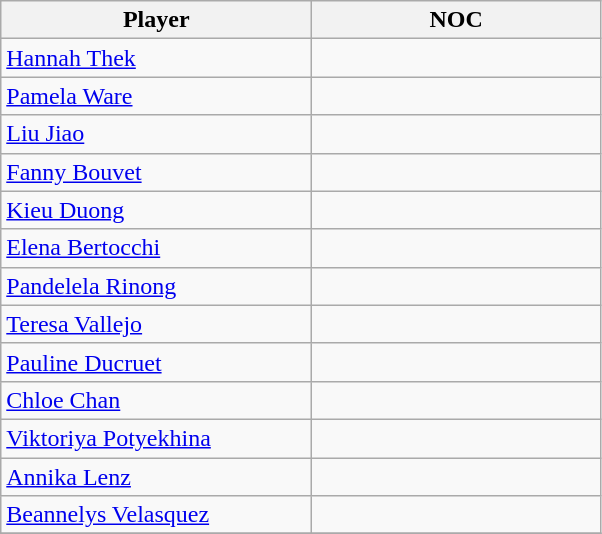<table class="wikitable">
<tr>
<th width=200>Player</th>
<th width=185>NOC</th>
</tr>
<tr>
<td><a href='#'>Hannah Thek</a></td>
<td></td>
</tr>
<tr>
<td><a href='#'>Pamela Ware</a></td>
<td></td>
</tr>
<tr>
<td><a href='#'>Liu Jiao</a></td>
<td></td>
</tr>
<tr>
<td><a href='#'>Fanny Bouvet</a></td>
<td></td>
</tr>
<tr>
<td><a href='#'>Kieu Duong</a></td>
<td></td>
</tr>
<tr>
<td><a href='#'>Elena Bertocchi</a></td>
<td></td>
</tr>
<tr>
<td><a href='#'>Pandelela Rinong</a></td>
<td></td>
</tr>
<tr>
<td><a href='#'>Teresa Vallejo</a></td>
<td></td>
</tr>
<tr>
<td><a href='#'>Pauline Ducruet</a></td>
<td></td>
</tr>
<tr>
<td><a href='#'>Chloe Chan</a></td>
<td></td>
</tr>
<tr>
<td><a href='#'>Viktoriya Potyekhina</a></td>
<td></td>
</tr>
<tr>
<td><a href='#'>Annika Lenz</a></td>
<td></td>
</tr>
<tr>
<td><a href='#'>Beannelys Velasquez</a></td>
<td></td>
</tr>
<tr>
</tr>
</table>
